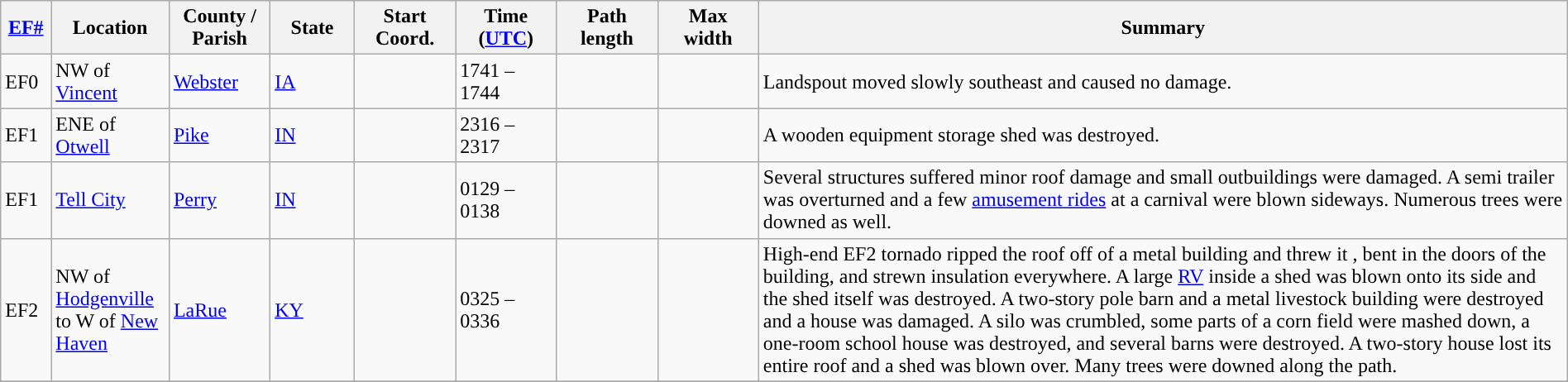<table class="wikitable sortable" style="width:100%;">
<tr>
<th scope="col" width="3%" align="center"><a href='#'>EF#</a></th>
<th scope="col" width="7%" align="center" class="unsortable">Location</th>
<th scope="col" width="6%" align="center" class="unsortable">County / Parish</th>
<th scope="col" width="5%" align="center">State</th>
<th scope="col" width="6%" align="center">Start Coord.</th>
<th scope="col" width="6%" align="center">Time (<a href='#'>UTC</a>)</th>
<th scope="col" width="6%" align="center">Path length</th>
<th scope="col" width="6%" align="center">Max width</th>
<th scope="col" width="48%" class="unsortable" align="center">Summary</th>
</tr>
<tr>
<td>EF0</td>
<td>NW of <a href='#'>Vincent</a></td>
<td><a href='#'>Webster</a></td>
<td><a href='#'>IA</a></td>
<td></td>
<td>1741 – 1744</td>
<td></td>
<td></td>
<td>Landspout moved slowly southeast and caused no damage.</td>
</tr>
<tr>
<td>EF1</td>
<td>ENE of <a href='#'>Otwell</a></td>
<td><a href='#'>Pike</a></td>
<td><a href='#'>IN</a></td>
<td></td>
<td>2316 – 2317</td>
<td></td>
<td></td>
<td>A  wooden equipment storage shed was destroyed.</td>
</tr>
<tr>
<td>EF1</td>
<td><a href='#'>Tell City</a></td>
<td><a href='#'>Perry</a></td>
<td><a href='#'>IN</a></td>
<td></td>
<td>0129 – 0138</td>
<td></td>
<td></td>
<td>Several structures suffered minor roof damage and small outbuildings were damaged. A semi trailer was overturned and a few <a href='#'>amusement rides</a> at a carnival were blown sideways. Numerous trees were downed as well.</td>
</tr>
<tr>
<td>EF2</td>
<td>NW of <a href='#'>Hodgenville</a> to W of <a href='#'>New Haven</a></td>
<td><a href='#'>LaRue</a></td>
<td><a href='#'>KY</a></td>
<td></td>
<td>0325 – 0336</td>
<td></td>
<td></td>
<td>High-end EF2 tornado ripped the roof off of a metal building and threw it , bent in the doors of the building, and strewn insulation everywhere. A large <a href='#'>RV</a> inside a shed was blown onto its side and the shed itself was destroyed. A two-story pole barn and a metal livestock building were destroyed and a house was damaged. A silo was crumbled, some parts of a corn field were mashed down, a one-room school house was destroyed, and several barns were destroyed. A two-story house lost its entire roof and a shed was blown over. Many trees were downed along the path.</td>
</tr>
<tr>
</tr>
</table>
